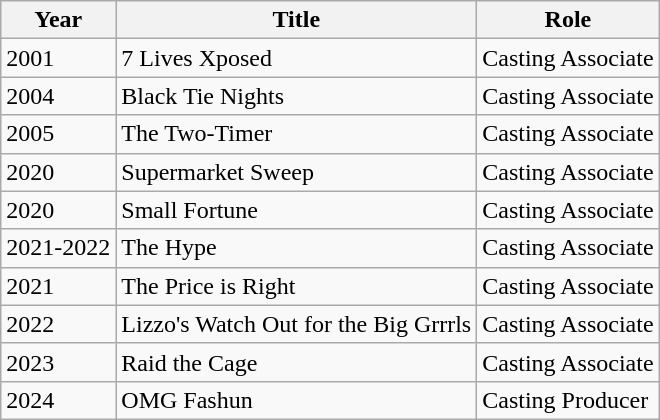<table class="wikitable sortable mw-collapsible">
<tr>
<th>Year</th>
<th>Title</th>
<th>Role</th>
</tr>
<tr>
<td>2001</td>
<td>7 Lives Xposed</td>
<td>Casting Associate</td>
</tr>
<tr>
<td>2004</td>
<td>Black Tie Nights</td>
<td>Casting Associate</td>
</tr>
<tr>
<td>2005</td>
<td>The Two-Timer</td>
<td>Casting Associate</td>
</tr>
<tr>
<td>2020</td>
<td>Supermarket Sweep</td>
<td>Casting Associate</td>
</tr>
<tr>
<td>2020</td>
<td>Small Fortune</td>
<td>Casting Associate</td>
</tr>
<tr>
<td>2021-2022</td>
<td>The Hype</td>
<td>Casting Associate</td>
</tr>
<tr>
<td>2021</td>
<td>The Price is Right</td>
<td>Casting Associate</td>
</tr>
<tr>
<td>2022</td>
<td>Lizzo's Watch Out for the Big Grrrls</td>
<td>Casting Associate</td>
</tr>
<tr>
<td>2023</td>
<td>Raid the Cage</td>
<td>Casting Associate</td>
</tr>
<tr>
<td>2024</td>
<td>OMG Fashun</td>
<td>Casting Producer</td>
</tr>
</table>
